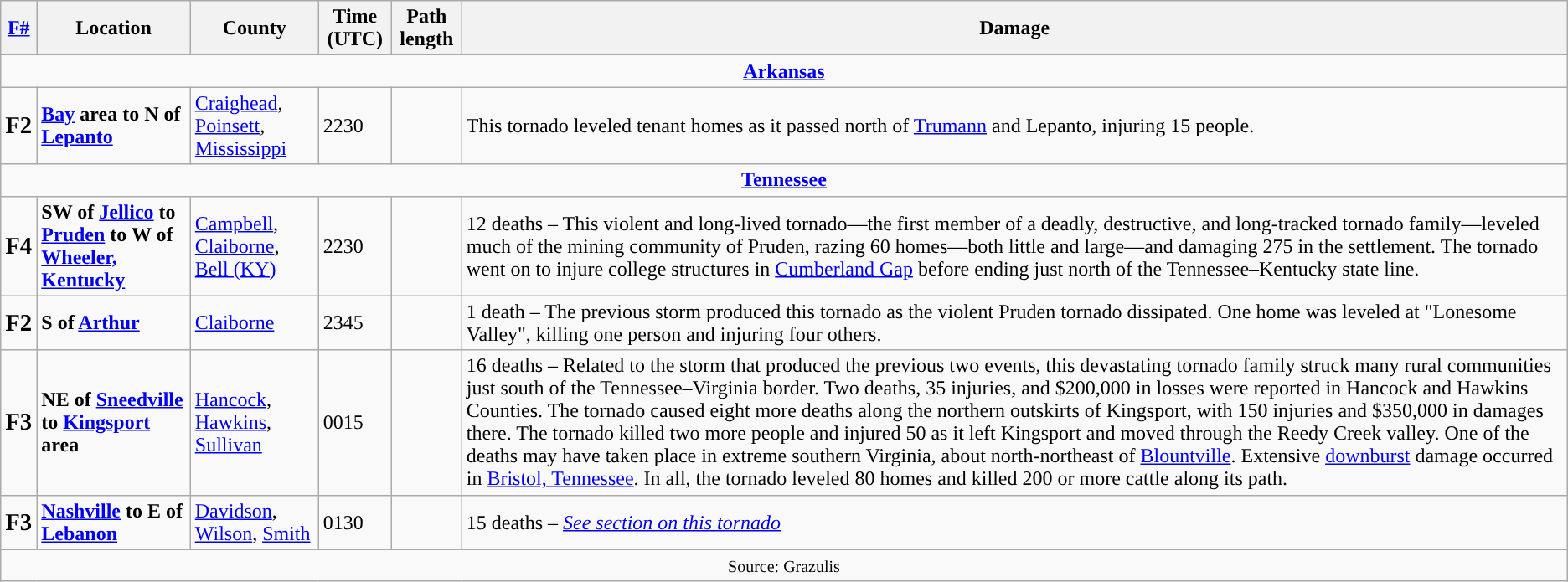<table class="wikitable">
<tr>
<th><strong><a href='#'>F#</a></strong></th>
<th><strong>Location</strong></th>
<th><strong>County</strong></th>
<th><strong>Time (UTC)</strong></th>
<th><strong>Path length</strong></th>
<th><strong>Damage</strong></th>
</tr>
<tr>
<td colspan="7" align=center><strong><a href='#'>Arkansas</a></strong></td>
</tr>
<tr>
<td><big><strong>F2</strong></big></td>
<td><strong><a href='#'>Bay</a> area to N of <a href='#'>Lepanto</a></strong></td>
<td><a href='#'>Craighead</a>, <a href='#'>Poinsett</a>, <a href='#'>Mississippi</a></td>
<td>2230</td>
<td></td>
<td>This tornado leveled tenant homes as it passed north of <a href='#'>Trumann</a> and Lepanto, injuring 15 people.</td>
</tr>
<tr>
<td colspan="7" align=center><strong><a href='#'>Tennessee</a></strong></td>
</tr>
<tr>
<td><big><strong>F4</strong></big></td>
<td><strong>SW of <a href='#'>Jellico</a> to <a href='#'>Pruden</a> to W of <a href='#'>Wheeler, Kentucky</a></strong></td>
<td><a href='#'>Campbell</a>, <a href='#'>Claiborne</a>, <a href='#'>Bell (KY)</a></td>
<td>2230</td>
<td></td>
<td>12 deaths – This violent and long-lived tornado—the first member of a deadly, destructive, and long-tracked tornado family—leveled much of the mining community of Pruden, razing 60 homes—both little and large—and damaging 275 in the settlement. The tornado went on to injure college structures in <a href='#'>Cumberland Gap</a> before ending just north of the Tennessee–Kentucky state line.</td>
</tr>
<tr>
<td><big><strong>F2</strong></big></td>
<td><strong>S of <a href='#'>Arthur</a></strong></td>
<td><a href='#'>Claiborne</a></td>
<td>2345</td>
<td></td>
<td>1 death – The previous storm produced this tornado as the violent Pruden tornado dissipated. One home was leveled at "Lonesome Valley", killing one person and injuring four others.</td>
</tr>
<tr>
<td><big><strong>F3</strong></big></td>
<td><strong>NE of <a href='#'>Sneedville</a> to <a href='#'>Kingsport</a> area</strong></td>
<td><a href='#'>Hancock</a>, <a href='#'>Hawkins</a>, <a href='#'>Sullivan</a></td>
<td>0015</td>
<td></td>
<td>16 deaths – Related to the storm that produced the previous two events, this devastating tornado family struck many rural communities just south of the Tennessee–Virginia border. Two deaths, 35 injuries, and $200,000 in losses were reported in Hancock and Hawkins Counties. The tornado caused eight more deaths along the northern outskirts of Kingsport, with 150 injuries and $350,000 in damages there. The tornado killed two more people and injured 50 as it left Kingsport and moved through the Reedy Creek valley. One of the deaths may have taken place in extreme southern Virginia, about  north-northeast of <a href='#'>Blountville</a>. Extensive <a href='#'>downburst</a> damage occurred in <a href='#'>Bristol, Tennessee</a>. In all, the tornado leveled 80 homes and killed 200 or more cattle along its path.</td>
</tr>
<tr>
<td><big><strong>F3</strong></big></td>
<td><strong><a href='#'>Nashville</a> to E of <a href='#'>Lebanon</a></strong></td>
<td><a href='#'>Davidson</a>, <a href='#'>Wilson</a>, <a href='#'>Smith</a></td>
<td>0130</td>
<td></td>
<td>15 deaths – <em><a href='#'>See section on this tornado</a></em></td>
</tr>
<tr>
<td colspan="7" align=center><small>Source: Grazulis</small></td>
</tr>
</table>
